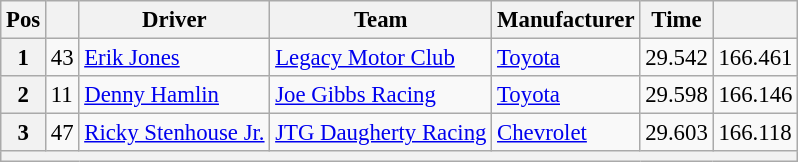<table class="wikitable" style="font-size:95%">
<tr>
<th>Pos</th>
<th></th>
<th>Driver</th>
<th>Team</th>
<th>Manufacturer</th>
<th>Time</th>
<th></th>
</tr>
<tr>
<th>1</th>
<td>43</td>
<td><a href='#'>Erik Jones</a></td>
<td><a href='#'>Legacy Motor Club</a></td>
<td><a href='#'>Toyota</a></td>
<td>29.542</td>
<td>166.461</td>
</tr>
<tr>
<th>2</th>
<td>11</td>
<td><a href='#'>Denny Hamlin</a></td>
<td><a href='#'>Joe Gibbs Racing</a></td>
<td><a href='#'>Toyota</a></td>
<td>29.598</td>
<td>166.146</td>
</tr>
<tr>
<th>3</th>
<td>47</td>
<td><a href='#'>Ricky Stenhouse Jr.</a></td>
<td><a href='#'>JTG Daugherty Racing</a></td>
<td><a href='#'>Chevrolet</a></td>
<td>29.603</td>
<td>166.118</td>
</tr>
<tr>
<th colspan="7"></th>
</tr>
</table>
